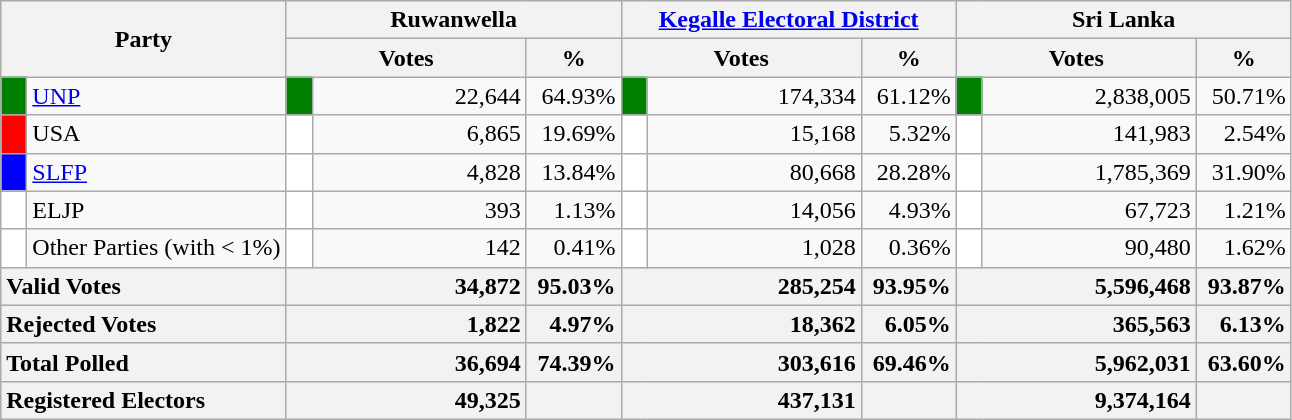<table class="wikitable">
<tr>
<th colspan="2" width="144px"rowspan="2">Party</th>
<th colspan="3" width="216px">Ruwanwella</th>
<th colspan="3" width="216px"><a href='#'>Kegalle Electoral District</a></th>
<th colspan="3" width="216px">Sri Lanka</th>
</tr>
<tr>
<th colspan="2" width="144px">Votes</th>
<th>%</th>
<th colspan="2" width="144px">Votes</th>
<th>%</th>
<th colspan="2" width="144px">Votes</th>
<th>%</th>
</tr>
<tr>
<td style="background-color:green;" width="10px"></td>
<td style="text-align:left;"><a href='#'>UNP</a></td>
<td style="background-color:green;" width="10px"></td>
<td style="text-align:right;">22,644</td>
<td style="text-align:right;">64.93%</td>
<td style="background-color:green;" width="10px"></td>
<td style="text-align:right;">174,334</td>
<td style="text-align:right;">61.12%</td>
<td style="background-color:green;" width="10px"></td>
<td style="text-align:right;">2,838,005</td>
<td style="text-align:right;">50.71%</td>
</tr>
<tr>
<td style="background-color:red;" width="10px"></td>
<td style="text-align:left;">USA</td>
<td style="background-color:white;" width="10px"></td>
<td style="text-align:right;">6,865</td>
<td style="text-align:right;">19.69%</td>
<td style="background-color:white;" width="10px"></td>
<td style="text-align:right;">15,168</td>
<td style="text-align:right;">5.32%</td>
<td style="background-color:white;" width="10px"></td>
<td style="text-align:right;">141,983</td>
<td style="text-align:right;">2.54%</td>
</tr>
<tr>
<td style="background-color:blue;" width="10px"></td>
<td style="text-align:left;"><a href='#'>SLFP</a></td>
<td style="background-color:white;" width="10px"></td>
<td style="text-align:right;">4,828</td>
<td style="text-align:right;">13.84%</td>
<td style="background-color:white;" width="10px"></td>
<td style="text-align:right;">80,668</td>
<td style="text-align:right;">28.28%</td>
<td style="background-color:white;" width="10px"></td>
<td style="text-align:right;">1,785,369</td>
<td style="text-align:right;">31.90%</td>
</tr>
<tr>
<td style="background-color:white;" width="10px"></td>
<td style="text-align:left;">ELJP</td>
<td style="background-color:white;" width="10px"></td>
<td style="text-align:right;">393</td>
<td style="text-align:right;">1.13%</td>
<td style="background-color:white;" width="10px"></td>
<td style="text-align:right;">14,056</td>
<td style="text-align:right;">4.93%</td>
<td style="background-color:white;" width="10px"></td>
<td style="text-align:right;">67,723</td>
<td style="text-align:right;">1.21%</td>
</tr>
<tr>
<td style="background-color:white;" width="10px"></td>
<td style="text-align:left;">Other Parties (with < 1%)</td>
<td style="background-color:white;" width="10px"></td>
<td style="text-align:right;">142</td>
<td style="text-align:right;">0.41%</td>
<td style="background-color:white;" width="10px"></td>
<td style="text-align:right;">1,028</td>
<td style="text-align:right;">0.36%</td>
<td style="background-color:white;" width="10px"></td>
<td style="text-align:right;">90,480</td>
<td style="text-align:right;">1.62%</td>
</tr>
<tr>
<th colspan="2" width="144px"style="text-align:left;">Valid Votes</th>
<th style="text-align:right;"colspan="2" width="144px">34,872</th>
<th style="text-align:right;">95.03%</th>
<th style="text-align:right;"colspan="2" width="144px">285,254</th>
<th style="text-align:right;">93.95%</th>
<th style="text-align:right;"colspan="2" width="144px">5,596,468</th>
<th style="text-align:right;">93.87%</th>
</tr>
<tr>
<th colspan="2" width="144px"style="text-align:left;">Rejected Votes</th>
<th style="text-align:right;"colspan="2" width="144px">1,822</th>
<th style="text-align:right;">4.97%</th>
<th style="text-align:right;"colspan="2" width="144px">18,362</th>
<th style="text-align:right;">6.05%</th>
<th style="text-align:right;"colspan="2" width="144px">365,563</th>
<th style="text-align:right;">6.13%</th>
</tr>
<tr>
<th colspan="2" width="144px"style="text-align:left;">Total Polled</th>
<th style="text-align:right;"colspan="2" width="144px">36,694</th>
<th style="text-align:right;">74.39%</th>
<th style="text-align:right;"colspan="2" width="144px">303,616</th>
<th style="text-align:right;">69.46%</th>
<th style="text-align:right;"colspan="2" width="144px">5,962,031</th>
<th style="text-align:right;">63.60%</th>
</tr>
<tr>
<th colspan="2" width="144px"style="text-align:left;">Registered Electors</th>
<th style="text-align:right;"colspan="2" width="144px">49,325</th>
<th></th>
<th style="text-align:right;"colspan="2" width="144px">437,131</th>
<th></th>
<th style="text-align:right;"colspan="2" width="144px">9,374,164</th>
<th></th>
</tr>
</table>
